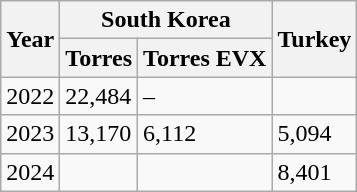<table class="wikitable">
<tr>
<th rowspan="2">Year</th>
<th colspan="2">South Korea</th>
<th rowspan="2">Turkey</th>
</tr>
<tr>
<th>Torres</th>
<th>Torres EVX</th>
</tr>
<tr>
<td>2022</td>
<td>22,484</td>
<td>–</td>
<td></td>
</tr>
<tr>
<td>2023</td>
<td>13,170</td>
<td>6,112</td>
<td>5,094</td>
</tr>
<tr>
<td>2024</td>
<td></td>
<td></td>
<td>8,401</td>
</tr>
</table>
